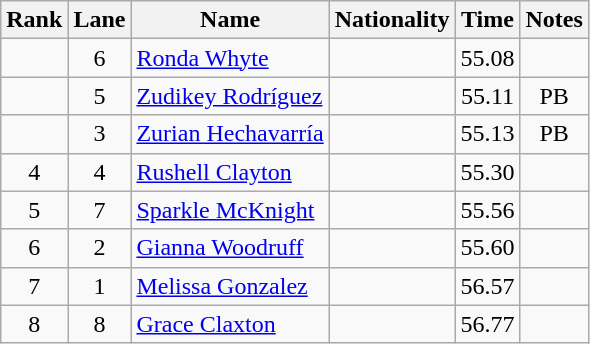<table class="wikitable sortable" style="text-align:center">
<tr>
<th>Rank</th>
<th>Lane</th>
<th>Name</th>
<th>Nationality</th>
<th>Time</th>
<th>Notes</th>
</tr>
<tr>
<td></td>
<td>6</td>
<td align=left><a href='#'>Ronda Whyte</a></td>
<td align=left></td>
<td>55.08</td>
<td></td>
</tr>
<tr>
<td></td>
<td>5</td>
<td align=left><a href='#'>Zudikey Rodríguez</a></td>
<td align=left></td>
<td>55.11</td>
<td>PB</td>
</tr>
<tr>
<td></td>
<td>3</td>
<td align=left><a href='#'>Zurian Hechavarría</a></td>
<td align=left></td>
<td>55.13</td>
<td>PB</td>
</tr>
<tr>
<td>4</td>
<td>4</td>
<td align=left><a href='#'>Rushell Clayton</a></td>
<td align=left></td>
<td>55.30</td>
<td></td>
</tr>
<tr>
<td>5</td>
<td>7</td>
<td align=left><a href='#'>Sparkle McKnight</a></td>
<td align=left></td>
<td>55.56</td>
<td></td>
</tr>
<tr>
<td>6</td>
<td>2</td>
<td align=left><a href='#'>Gianna Woodruff</a></td>
<td align=left></td>
<td>55.60</td>
<td></td>
</tr>
<tr>
<td>7</td>
<td>1</td>
<td align=left><a href='#'>Melissa Gonzalez</a></td>
<td align=left></td>
<td>56.57</td>
<td></td>
</tr>
<tr>
<td>8</td>
<td>8</td>
<td align=left><a href='#'>Grace Claxton</a></td>
<td align=left></td>
<td>56.77</td>
<td></td>
</tr>
</table>
